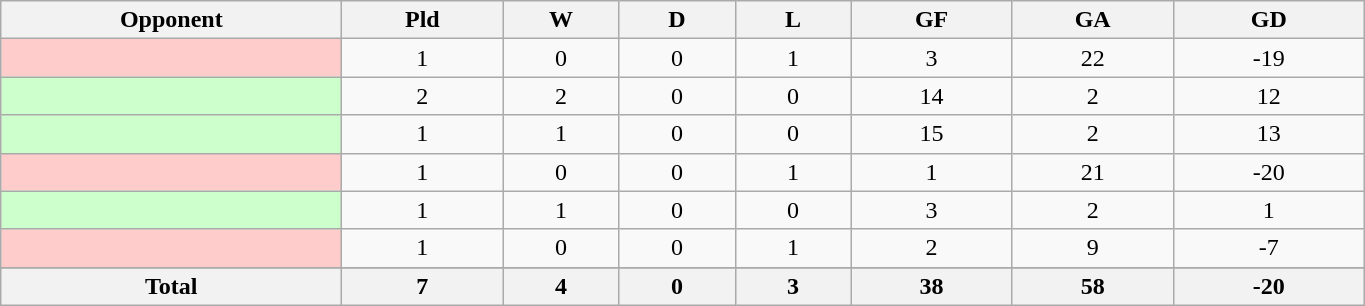<table class="wikitable" style="text-align: center">
<tr>
<th width=220>Opponent<br></th>
<th width=100>Pld<br></th>
<th width=70>W<br></th>
<th width=70>D<br></th>
<th width=70>L<br></th>
<th width=100>GF<br></th>
<th width=100>GA<br></th>
<th width=120>GD</th>
</tr>
<tr>
<td bgcolor="#FFCCCC"; style="text-align:left;"></td>
<td>1</td>
<td>0</td>
<td>0</td>
<td>1</td>
<td>3</td>
<td>22</td>
<td>-19</td>
</tr>
<tr>
<td bgcolor="#CCFFCC"; style="text-align:left;"></td>
<td>2</td>
<td>2</td>
<td>0</td>
<td>0</td>
<td>14</td>
<td>2</td>
<td>12</td>
</tr>
<tr>
<td bgcolor="#CCFFCC"; style="text-align:left;"></td>
<td>1</td>
<td>1</td>
<td>0</td>
<td>0</td>
<td>15</td>
<td>2</td>
<td>13</td>
</tr>
<tr>
<td bgcolor="#FFCCCC"; style="text-align:left;"></td>
<td>1</td>
<td>0</td>
<td>0</td>
<td>1</td>
<td>1</td>
<td>21</td>
<td>-20</td>
</tr>
<tr>
<td bgcolor="#CCFFCC"; style="text-align:left;"></td>
<td>1</td>
<td>1</td>
<td>0</td>
<td>0</td>
<td>3</td>
<td>2</td>
<td>1</td>
</tr>
<tr>
<td bgcolor="#FFCCCC"; style="text-align:left;"></td>
<td>1</td>
<td>0</td>
<td>0</td>
<td>1</td>
<td>2</td>
<td>9</td>
<td>-7</td>
</tr>
<tr>
</tr>
<tr class="sortbottom">
<th>Total</th>
<th>7</th>
<th>4</th>
<th>0</th>
<th>3</th>
<th>38</th>
<th>58</th>
<th>-20</th>
</tr>
</table>
